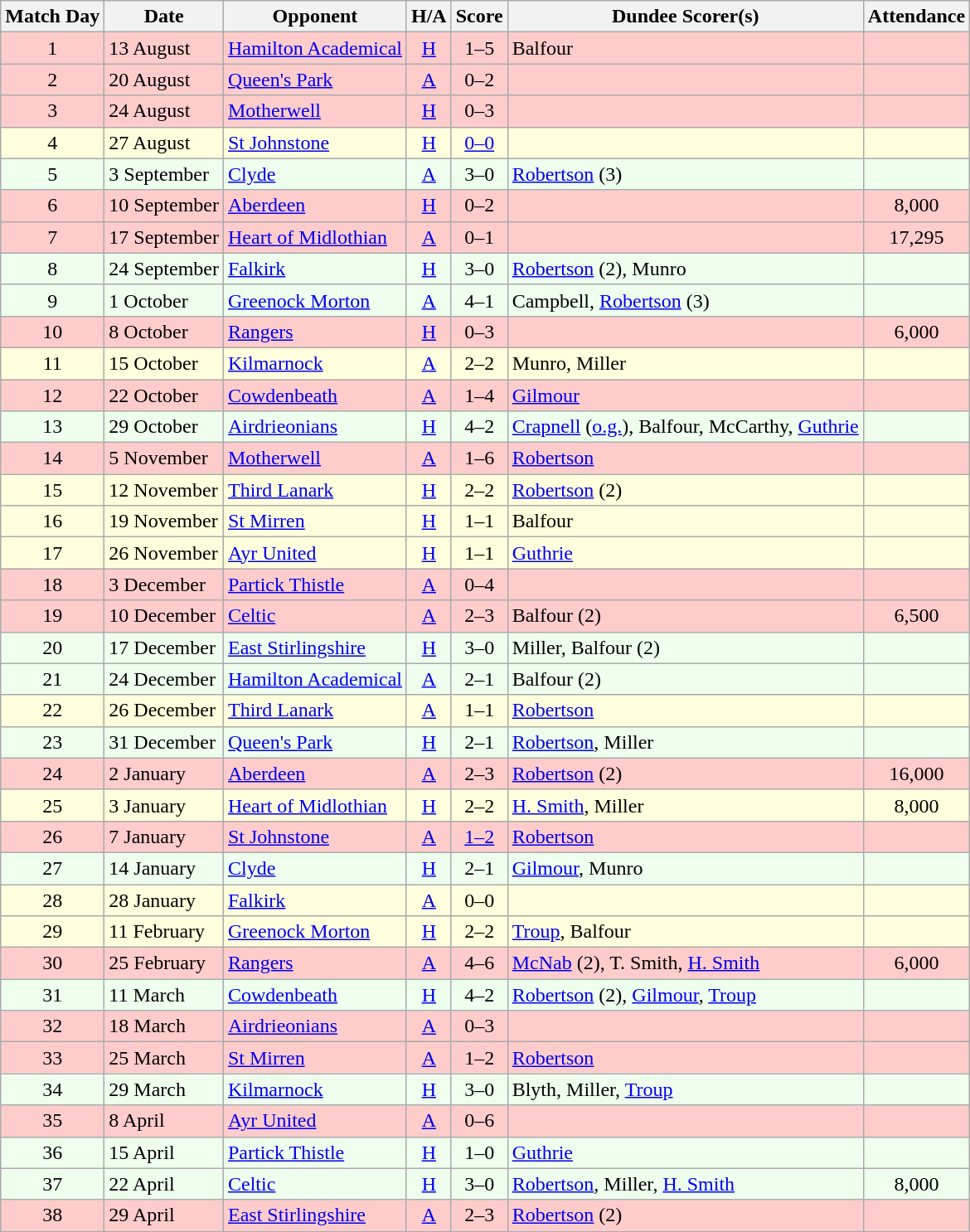<table class="wikitable" style="text-align:center">
<tr>
<th>Match Day</th>
<th>Date</th>
<th>Opponent</th>
<th>H/A</th>
<th>Score</th>
<th>Dundee Scorer(s)</th>
<th>Attendance</th>
</tr>
<tr bgcolor="#FFCCCC">
<td>1</td>
<td align="left">13 August</td>
<td align="left"><a href='#'>Hamilton Academical</a></td>
<td><a href='#'>H</a></td>
<td>1–5</td>
<td align="left">Balfour</td>
<td></td>
</tr>
<tr bgcolor="#FFCCCC">
<td>2</td>
<td align="left">20 August</td>
<td align="left"><a href='#'>Queen's Park</a></td>
<td><a href='#'>A</a></td>
<td>0–2</td>
<td align="left"></td>
<td></td>
</tr>
<tr bgcolor="#FFCCCC">
<td>3</td>
<td align="left">24 August</td>
<td align="left"><a href='#'>Motherwell</a></td>
<td><a href='#'>H</a></td>
<td>0–3</td>
<td align="left"></td>
<td></td>
</tr>
<tr bgcolor="#FFFFDD">
<td>4</td>
<td align="left">27 August</td>
<td align="left"><a href='#'>St Johnstone</a></td>
<td><a href='#'>H</a></td>
<td><a href='#'>0–0</a></td>
<td align="left"></td>
<td></td>
</tr>
<tr bgcolor="#EEFFEE">
<td>5</td>
<td align="left">3 September</td>
<td align="left"><a href='#'>Clyde</a></td>
<td><a href='#'>A</a></td>
<td>3–0</td>
<td align="left"><a href='#'>Robertson</a> (3)</td>
<td></td>
</tr>
<tr bgcolor="#FFCCCC">
<td>6</td>
<td align="left">10 September</td>
<td align="left"><a href='#'>Aberdeen</a></td>
<td><a href='#'>H</a></td>
<td>0–2</td>
<td align="left"></td>
<td>8,000</td>
</tr>
<tr bgcolor="#FFCCCC">
<td>7</td>
<td align="left">17 September</td>
<td align="left"><a href='#'>Heart of Midlothian</a></td>
<td><a href='#'>A</a></td>
<td>0–1</td>
<td align="left"></td>
<td>17,295</td>
</tr>
<tr bgcolor="#EEFFEE">
<td>8</td>
<td align="left">24 September</td>
<td align="left"><a href='#'>Falkirk</a></td>
<td><a href='#'>H</a></td>
<td>3–0</td>
<td align="left"><a href='#'>Robertson</a> (2), Munro</td>
<td></td>
</tr>
<tr bgcolor="#EEFFEE">
<td>9</td>
<td align="left">1 October</td>
<td align="left"><a href='#'>Greenock Morton</a></td>
<td><a href='#'>A</a></td>
<td>4–1</td>
<td align="left">Campbell, <a href='#'>Robertson</a> (3)</td>
<td></td>
</tr>
<tr bgcolor="#FFCCCC">
<td>10</td>
<td align="left">8 October</td>
<td align="left"><a href='#'>Rangers</a></td>
<td><a href='#'>H</a></td>
<td>0–3</td>
<td align="left"></td>
<td>6,000</td>
</tr>
<tr bgcolor="#FFFFDD">
<td>11</td>
<td align="left">15 October</td>
<td align="left"><a href='#'>Kilmarnock</a></td>
<td><a href='#'>A</a></td>
<td>2–2</td>
<td align="left">Munro, Miller</td>
<td></td>
</tr>
<tr bgcolor="#FFCCCC">
<td>12</td>
<td align="left">22 October</td>
<td align="left"><a href='#'>Cowdenbeath</a></td>
<td><a href='#'>A</a></td>
<td>1–4</td>
<td align="left"><a href='#'>Gilmour</a></td>
<td></td>
</tr>
<tr bgcolor="#EEFFEE">
<td>13</td>
<td align="left">29 October</td>
<td align="left"><a href='#'>Airdrieonians</a></td>
<td><a href='#'>H</a></td>
<td>4–2</td>
<td align="left"><a href='#'>Crapnell</a> (<a href='#'>o.g.</a>), Balfour, McCarthy, <a href='#'>Guthrie</a></td>
<td></td>
</tr>
<tr bgcolor="#FFCCCC">
<td>14</td>
<td align="left">5 November</td>
<td align="left"><a href='#'>Motherwell</a></td>
<td><a href='#'>A</a></td>
<td>1–6</td>
<td align="left"><a href='#'>Robertson</a></td>
<td></td>
</tr>
<tr bgcolor="#FFFFDD">
<td>15</td>
<td align="left">12 November</td>
<td align="left"><a href='#'>Third Lanark</a></td>
<td><a href='#'>H</a></td>
<td>2–2</td>
<td align="left"><a href='#'>Robertson</a> (2)</td>
<td></td>
</tr>
<tr bgcolor="#FFFFDD">
<td>16</td>
<td align="left">19 November</td>
<td align="left"><a href='#'>St Mirren</a></td>
<td><a href='#'>H</a></td>
<td>1–1</td>
<td align="left">Balfour</td>
<td></td>
</tr>
<tr bgcolor="#FFFFDD">
<td>17</td>
<td align="left">26 November</td>
<td align="left"><a href='#'>Ayr United</a></td>
<td><a href='#'>H</a></td>
<td>1–1</td>
<td align="left"><a href='#'>Guthrie</a></td>
<td></td>
</tr>
<tr bgcolor="#FFCCCC">
<td>18</td>
<td align="left">3 December</td>
<td align="left"><a href='#'>Partick Thistle</a></td>
<td><a href='#'>A</a></td>
<td>0–4</td>
<td align="left"></td>
<td></td>
</tr>
<tr bgcolor="#FFCCCC">
<td>19</td>
<td align="left">10 December</td>
<td align="left"><a href='#'>Celtic</a></td>
<td><a href='#'>A</a></td>
<td>2–3</td>
<td align="left">Balfour (2)</td>
<td>6,500</td>
</tr>
<tr bgcolor="#EEFFEE">
<td>20</td>
<td align="left">17 December</td>
<td align="left"><a href='#'>East Stirlingshire</a></td>
<td><a href='#'>H</a></td>
<td>3–0</td>
<td align="left">Miller, Balfour (2)</td>
<td></td>
</tr>
<tr bgcolor="#EEFFEE">
<td>21</td>
<td align="left">24 December</td>
<td align="left"><a href='#'>Hamilton Academical</a></td>
<td><a href='#'>A</a></td>
<td>2–1</td>
<td align="left">Balfour (2)</td>
<td></td>
</tr>
<tr bgcolor="#FFFFDD">
<td>22</td>
<td align="left">26 December</td>
<td align="left"><a href='#'>Third Lanark</a></td>
<td><a href='#'>A</a></td>
<td>1–1</td>
<td align="left"><a href='#'>Robertson</a></td>
<td></td>
</tr>
<tr bgcolor="#EEFFEE">
<td>23</td>
<td align="left">31 December</td>
<td align="left"><a href='#'>Queen's Park</a></td>
<td><a href='#'>H</a></td>
<td>2–1</td>
<td align="left"><a href='#'>Robertson</a>, Miller</td>
<td></td>
</tr>
<tr bgcolor="#FFCCCC">
<td>24</td>
<td align="left">2 January</td>
<td align="left"><a href='#'>Aberdeen</a></td>
<td><a href='#'>A</a></td>
<td>2–3</td>
<td align="left"><a href='#'>Robertson</a> (2)</td>
<td>16,000</td>
</tr>
<tr bgcolor="#FFFFDD">
<td>25</td>
<td align="left">3 January</td>
<td align="left"><a href='#'>Heart of Midlothian</a></td>
<td><a href='#'>H</a></td>
<td>2–2</td>
<td align="left"><a href='#'>H. Smith</a>, Miller</td>
<td>8,000</td>
</tr>
<tr bgcolor="#FFCCCC">
<td>26</td>
<td align="left">7 January</td>
<td align="left"><a href='#'>St Johnstone</a></td>
<td><a href='#'>A</a></td>
<td><a href='#'>1–2</a></td>
<td align="left"><a href='#'>Robertson</a></td>
<td></td>
</tr>
<tr bgcolor="#EEFFEE">
<td>27</td>
<td align="left">14 January</td>
<td align="left"><a href='#'>Clyde</a></td>
<td><a href='#'>H</a></td>
<td>2–1</td>
<td align="left"><a href='#'>Gilmour</a>, Munro</td>
<td></td>
</tr>
<tr bgcolor="#FFFFDD">
<td>28</td>
<td align="left">28 January</td>
<td align="left"><a href='#'>Falkirk</a></td>
<td><a href='#'>A</a></td>
<td>0–0</td>
<td align="left"></td>
<td></td>
</tr>
<tr bgcolor="#FFFFDD">
<td>29</td>
<td align="left">11 February</td>
<td align="left"><a href='#'>Greenock Morton</a></td>
<td><a href='#'>H</a></td>
<td>2–2</td>
<td align="left"><a href='#'>Troup</a>, Balfour</td>
<td></td>
</tr>
<tr bgcolor="#FFCCCC">
<td>30</td>
<td align="left">25 February</td>
<td align="left"><a href='#'>Rangers</a></td>
<td><a href='#'>A</a></td>
<td>4–6</td>
<td align="left"><a href='#'>McNab</a> (2), T. Smith, <a href='#'>H. Smith</a></td>
<td>6,000</td>
</tr>
<tr bgcolor="#EEFFEE">
<td>31</td>
<td align="left">11 March</td>
<td align="left"><a href='#'>Cowdenbeath</a></td>
<td><a href='#'>H</a></td>
<td>4–2</td>
<td align="left"><a href='#'>Robertson</a> (2), <a href='#'>Gilmour</a>, <a href='#'>Troup</a></td>
<td></td>
</tr>
<tr bgcolor="#FFCCCC">
<td>32</td>
<td align="left">18 March</td>
<td align="left"><a href='#'>Airdrieonians</a></td>
<td><a href='#'>A</a></td>
<td>0–3</td>
<td align="left"></td>
<td></td>
</tr>
<tr bgcolor="#FFCCCC">
<td>33</td>
<td align="left">25 March</td>
<td align="left"><a href='#'>St Mirren</a></td>
<td><a href='#'>A</a></td>
<td>1–2</td>
<td align="left"><a href='#'>Robertson</a></td>
<td></td>
</tr>
<tr bgcolor="#EEFFEE">
<td>34</td>
<td align="left">29 March</td>
<td align="left"><a href='#'>Kilmarnock</a></td>
<td><a href='#'>H</a></td>
<td>3–0</td>
<td align="left">Blyth, Miller, <a href='#'>Troup</a></td>
<td></td>
</tr>
<tr bgcolor="#FFCCCC">
<td>35</td>
<td align="left">8 April</td>
<td align="left"><a href='#'>Ayr United</a></td>
<td><a href='#'>A</a></td>
<td>0–6</td>
<td align="left"></td>
<td></td>
</tr>
<tr bgcolor="#EEFFEE">
<td>36</td>
<td align="left">15 April</td>
<td align="left"><a href='#'>Partick Thistle</a></td>
<td><a href='#'>H</a></td>
<td>1–0</td>
<td align="left"><a href='#'>Guthrie</a></td>
<td></td>
</tr>
<tr bgcolor="#EEFFEE">
<td>37</td>
<td align="left">22 April</td>
<td align="left"><a href='#'>Celtic</a></td>
<td><a href='#'>H</a></td>
<td>3–0</td>
<td align="left"><a href='#'>Robertson</a>, Miller, <a href='#'>H. Smith</a></td>
<td>8,000</td>
</tr>
<tr bgcolor="#FFCCCC">
<td>38</td>
<td align="left">29 April</td>
<td align="left"><a href='#'>East Stirlingshire</a></td>
<td><a href='#'>A</a></td>
<td>2–3</td>
<td align="left"><a href='#'>Robertson</a> (2)</td>
<td></td>
</tr>
</table>
